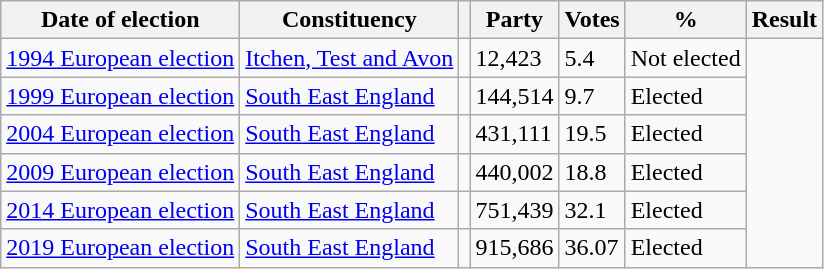<table class="wikitable">
<tr>
<th>Date of election</th>
<th>Constituency</th>
<th></th>
<th>Party</th>
<th>Votes</th>
<th>%</th>
<th>Result</th>
</tr>
<tr>
<td><a href='#'>1994 European election</a></td>
<td><a href='#'>Itchen, Test and Avon</a></td>
<td></td>
<td>12,423</td>
<td>5.4</td>
<td>Not elected</td>
</tr>
<tr>
<td><a href='#'>1999 European election</a></td>
<td><a href='#'>South East England</a></td>
<td></td>
<td>144,514</td>
<td>9.7</td>
<td>Elected</td>
</tr>
<tr>
<td><a href='#'>2004 European election</a></td>
<td><a href='#'>South East England</a></td>
<td></td>
<td>431,111</td>
<td>19.5</td>
<td>Elected</td>
</tr>
<tr>
<td><a href='#'>2009 European election</a></td>
<td><a href='#'>South East England</a></td>
<td></td>
<td>440,002</td>
<td>18.8</td>
<td>Elected</td>
</tr>
<tr>
<td><a href='#'>2014 European election</a></td>
<td><a href='#'>South East England</a></td>
<td></td>
<td>751,439</td>
<td>32.1</td>
<td>Elected</td>
</tr>
<tr>
<td><a href='#'>2019 European election</a></td>
<td><a href='#'>South East England</a></td>
<td></td>
<td>915,686</td>
<td>36.07</td>
<td>Elected</td>
</tr>
</table>
